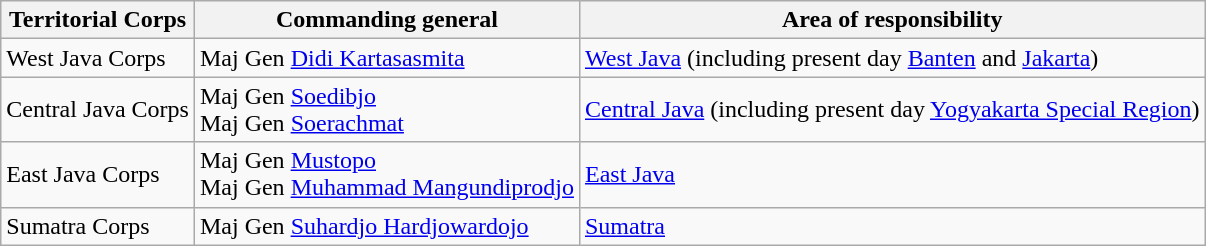<table class="wikitable">
<tr>
<th>Territorial Corps</th>
<th>Commanding general</th>
<th>Area of responsibility</th>
</tr>
<tr>
<td>West Java Corps</td>
<td>Maj Gen <a href='#'>Didi Kartasasmita</a></td>
<td><a href='#'>West Java</a> (including present day <a href='#'>Banten</a> and <a href='#'>Jakarta</a>)</td>
</tr>
<tr>
<td>Central Java Corps</td>
<td>Maj Gen <a href='#'>Soedibjo</a> <br> Maj Gen <a href='#'>Soerachmat</a></td>
<td><a href='#'>Central Java</a> (including present day <a href='#'>Yogyakarta Special Region</a>)</td>
</tr>
<tr>
<td>East Java Corps</td>
<td>Maj Gen <a href='#'>Mustopo</a> <br> Maj Gen <a href='#'>Muhammad Mangundiprodjo</a></td>
<td><a href='#'>East Java</a></td>
</tr>
<tr>
<td>Sumatra Corps</td>
<td>Maj Gen <a href='#'>Suhardjo Hardjowardojo</a></td>
<td><a href='#'>Sumatra</a></td>
</tr>
</table>
